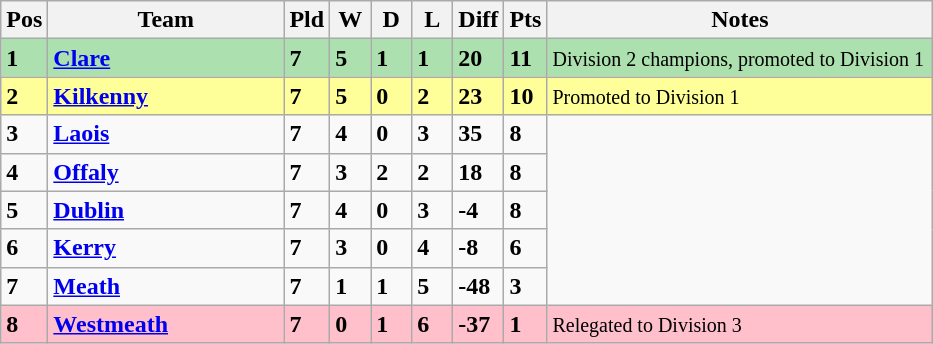<table class="wikitable" style="text-align: centre;">
<tr>
<th width=20>Pos</th>
<th width=150>Team</th>
<th width=20>Pld</th>
<th width=20>W</th>
<th width=20>D</th>
<th width=20>L</th>
<th width=20>Diff</th>
<th width=20>Pts</th>
<th width=250>Notes</th>
</tr>
<tr style="background:#ACE1AF;">
<td><strong>1</strong></td>
<td align=left><strong> <a href='#'>Clare</a> </strong></td>
<td><strong>7</strong></td>
<td><strong>5</strong></td>
<td><strong>1</strong></td>
<td><strong>1</strong></td>
<td><strong>20</strong></td>
<td><strong>11</strong></td>
<td><small> Division 2 champions, promoted to Division 1</small></td>
</tr>
<tr style="background:#FFFF99;">
<td><strong>2</strong></td>
<td align=left><strong> <a href='#'>Kilkenny</a> </strong></td>
<td><strong>7</strong></td>
<td><strong>5</strong></td>
<td><strong>0</strong></td>
<td><strong>2</strong></td>
<td><strong>23</strong></td>
<td><strong>10</strong></td>
<td><small> Promoted to Division 1</small></td>
</tr>
<tr>
<td><strong>3</strong></td>
<td align=left><strong> <a href='#'>Laois</a> </strong></td>
<td><strong>7</strong></td>
<td><strong>4</strong></td>
<td><strong>0</strong></td>
<td><strong>3</strong></td>
<td><strong>35</strong></td>
<td><strong>8</strong></td>
</tr>
<tr>
<td><strong>4</strong></td>
<td align=left><strong> <a href='#'>Offaly</a> </strong></td>
<td><strong>7</strong></td>
<td><strong>3</strong></td>
<td><strong>2</strong></td>
<td><strong>2</strong></td>
<td><strong>18</strong></td>
<td><strong>8</strong></td>
</tr>
<tr>
<td><strong>5</strong></td>
<td align=left><strong> <a href='#'>Dublin</a> </strong></td>
<td><strong>7</strong></td>
<td><strong>4</strong></td>
<td><strong>0</strong></td>
<td><strong>3</strong></td>
<td><strong>-4</strong></td>
<td><strong>8</strong></td>
</tr>
<tr>
<td><strong>6</strong></td>
<td align=left><strong> <a href='#'>Kerry</a> </strong></td>
<td><strong>7</strong></td>
<td><strong>3</strong></td>
<td><strong>0</strong></td>
<td><strong>4</strong></td>
<td><strong>-8</strong></td>
<td><strong>6</strong></td>
</tr>
<tr>
<td><strong>7</strong></td>
<td align=left><strong> <a href='#'>Meath</a> </strong></td>
<td><strong>7</strong></td>
<td><strong>1</strong></td>
<td><strong>1</strong></td>
<td><strong>5</strong></td>
<td><strong>-48</strong></td>
<td><strong>3</strong></td>
</tr>
<tr style="background:#FFC0CB;">
<td><strong>8</strong></td>
<td align=left><strong> <a href='#'>Westmeath</a> </strong></td>
<td><strong>7</strong></td>
<td><strong>0</strong></td>
<td><strong>1</strong></td>
<td><strong>6</strong></td>
<td><strong>-37</strong></td>
<td><strong>1</strong></td>
<td><small>Relegated to Division 3</small></td>
</tr>
</table>
